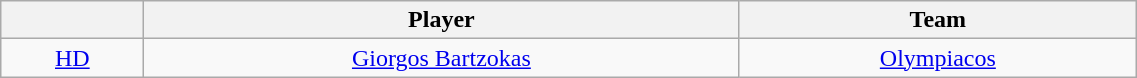<table class="wikitable" style="text-align: center;" width="60%">
<tr>
<th style="text-align:center;"></th>
<th style="text-align:center;">Player</th>
<th style="text-align:center;">Team</th>
</tr>
<tr>
<td style="text-align:center;"><a href='#'>HD</a></td>
<td> <a href='#'>Giorgos Bartzokas</a></td>
<td><a href='#'>Olympiacos</a></td>
</tr>
</table>
